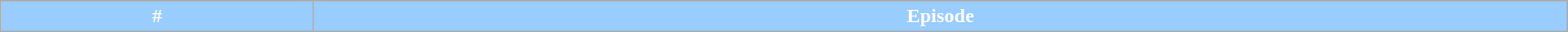<table class="wikitable plainrowheaders" style="width:100%; margin:auto;">
<tr>
</tr>
<tr style="color:#fff;">
<th style="background:#99CCFF;">#</th>
<th style="background:#99CCFF;">Episode<br>


</th>
</tr>
</table>
